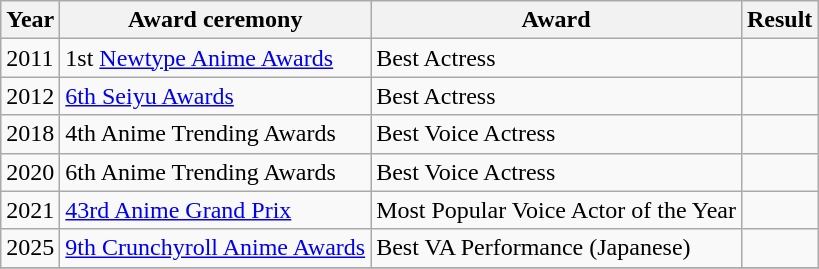<table class="wikitable sortable">
<tr>
<th>Year</th>
<th>Award ceremony</th>
<th>Award</th>
<th>Result</th>
</tr>
<tr>
<td>2011</td>
<td>1st <a href='#'>Newtype Anime Awards</a></td>
<td>Best Actress</td>
<td></td>
</tr>
<tr>
<td>2012</td>
<td><a href='#'>6th Seiyu Awards</a></td>
<td>Best Actress</td>
<td></td>
</tr>
<tr>
<td>2018</td>
<td>4th Anime Trending Awards</td>
<td>Best Voice Actress</td>
<td></td>
</tr>
<tr>
<td>2020</td>
<td>6th Anime Trending Awards</td>
<td>Best Voice Actress</td>
<td></td>
</tr>
<tr>
<td>2021</td>
<td><a href='#'>43rd Anime Grand Prix</a></td>
<td>Most Popular Voice Actor of the Year</td>
<td></td>
</tr>
<tr>
<td>2025</td>
<td><a href='#'>9th Crunchyroll Anime Awards</a></td>
<td>Best VA Performance (Japanese)</td>
<td></td>
</tr>
<tr>
</tr>
</table>
